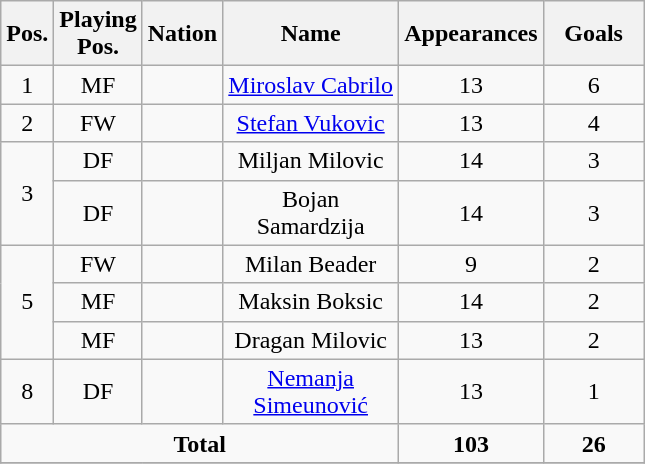<table class="wikitable sortable" style="font-size:100%; text-align:center">
<tr>
<th width=15>Pos.</th>
<th width=15>Playing Pos.</th>
<th width=15>Nation</th>
<th width=110>Name</th>
<th width=50>Appearances</th>
<th width=60>Goals</th>
</tr>
<tr>
<td>1</td>
<td>MF</td>
<td></td>
<td><a href='#'>Miroslav Cabrilo</a></td>
<td>13</td>
<td>6</td>
</tr>
<tr>
<td>2</td>
<td>FW</td>
<td></td>
<td><a href='#'>Stefan Vukovic</a></td>
<td>13</td>
<td>4</td>
</tr>
<tr>
<td rowspan=2>3</td>
<td>DF</td>
<td></td>
<td>Miljan Milovic</td>
<td>14</td>
<td>3</td>
</tr>
<tr>
<td>DF</td>
<td></td>
<td>Bojan Samardzija</td>
<td>14</td>
<td>3</td>
</tr>
<tr>
<td rowspan=3>5</td>
<td>FW</td>
<td></td>
<td>Milan Beader</td>
<td>9</td>
<td>2</td>
</tr>
<tr>
<td>MF</td>
<td></td>
<td>Maksin Boksic</td>
<td>14</td>
<td>2</td>
</tr>
<tr>
<td>MF</td>
<td></td>
<td>Dragan Milovic</td>
<td>13</td>
<td>2</td>
</tr>
<tr>
<td>8</td>
<td>DF</td>
<td></td>
<td><a href='#'>Nemanja Simeunović</a></td>
<td>13</td>
<td>1</td>
</tr>
<tr>
<td colspan=4><strong>Total</strong></td>
<td><strong>103</strong></td>
<td><strong>26</strong></td>
</tr>
<tr>
</tr>
</table>
